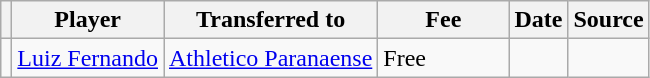<table class="wikitable plainrowheaders sortable">
<tr>
<th></th>
<th scope="col">Player</th>
<th>Transferred to</th>
<th style="width: 80px;">Fee</th>
<th scope="col">Date</th>
<th scope="col">Source</th>
</tr>
<tr>
<td align="center"></td>
<td> <a href='#'>Luiz Fernando</a></td>
<td> <a href='#'>Athletico Paranaense</a></td>
<td>Free</td>
<td></td>
<td></td>
</tr>
</table>
